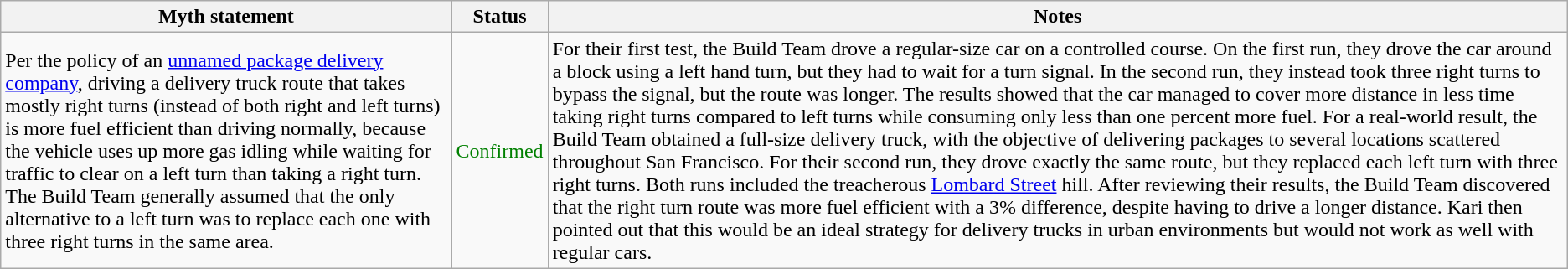<table class="wikitable plainrowheaders">
<tr>
<th>Myth statement</th>
<th>Status</th>
<th>Notes</th>
</tr>
<tr>
<td>Per the policy of an <a href='#'>unnamed package delivery company</a>, driving a delivery truck route that takes mostly right turns (instead of both right and left turns) is more fuel efficient than driving normally, because the vehicle uses up more gas idling while waiting for traffic to clear on a left turn than taking a right turn. The Build Team generally assumed that the only alternative to a left turn was to replace each one with three right turns in the same area.</td>
<td style="color:green">Confirmed</td>
<td>For their first test, the Build Team drove a regular-size car on a controlled course. On the first run, they drove the car around a block using a left hand turn, but they had to wait for a turn signal. In the second run, they instead took three right turns to bypass the signal, but the route was longer. The results showed that the car managed to cover more distance in less time taking right turns compared to left turns while consuming only less than one percent more fuel. For a real-world result, the Build Team obtained a full-size delivery truck, with the objective of delivering packages to several locations scattered throughout San Francisco. For their second run, they drove exactly the same route, but they replaced each left turn with three right turns. Both runs included the treacherous <a href='#'>Lombard Street</a> hill. After reviewing their results, the Build Team discovered that the right turn route was more fuel efficient with a 3% difference, despite having to drive a longer distance. Kari then pointed out that this would be an ideal strategy for delivery trucks in urban environments but would not work as well with regular cars.</td>
</tr>
</table>
